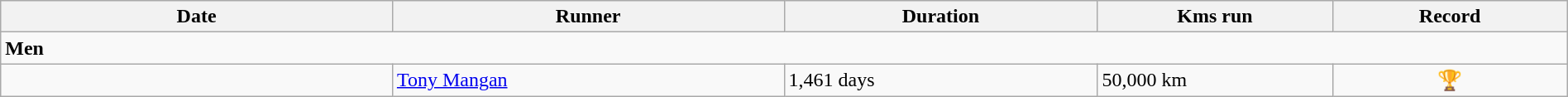<table class="wikitable sortable" style=width:100%>
<tr>
<th width="25%">Date</th>
<th width="25%">Runner</th>
<th width="20%">Duration</th>
<th width="15%">Kms run</th>
<th width="15%">Record</th>
</tr>
<tr>
<td colspan="5"><strong>Men</strong></td>
</tr>
<tr>
<td></td>
<td><a href='#'>Tony Mangan</a></td>
<td>1,461 days</td>
<td>50,000 km</td>
<td align="center"><strong>🏆</strong></td>
</tr>
</table>
